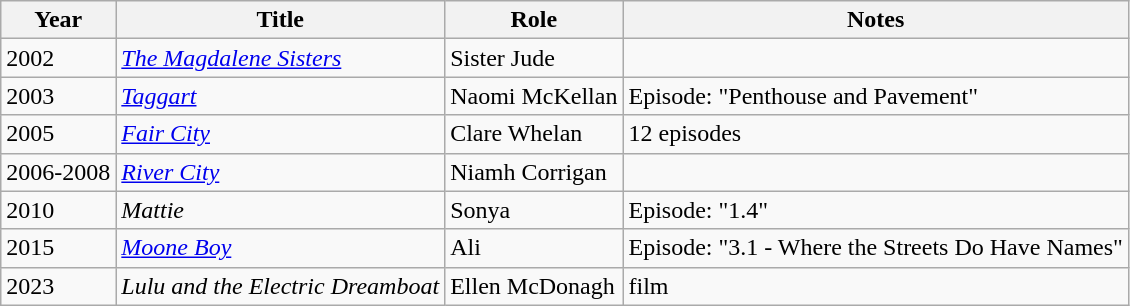<table class="wikitable sortable">
<tr>
<th>Year</th>
<th>Title</th>
<th>Role</th>
<th class="unsortable">Notes</th>
</tr>
<tr>
<td>2002</td>
<td><em><a href='#'>The Magdalene Sisters</a></em></td>
<td>Sister Jude</td>
<td></td>
</tr>
<tr>
<td>2003</td>
<td><em><a href='#'>Taggart</a></em></td>
<td>Naomi McKellan</td>
<td>Episode: "Penthouse and Pavement"</td>
</tr>
<tr>
<td>2005</td>
<td><em><a href='#'>Fair City</a></em></td>
<td>Clare Whelan</td>
<td>12 episodes</td>
</tr>
<tr>
<td>2006-2008</td>
<td><em><a href='#'>River City</a></em></td>
<td>Niamh Corrigan</td>
<td></td>
</tr>
<tr>
<td>2010</td>
<td><em>Mattie</em></td>
<td>Sonya</td>
<td>Episode: "1.4"</td>
</tr>
<tr>
<td>2015</td>
<td><em><a href='#'>Moone Boy</a></em></td>
<td>Ali</td>
<td>Episode: "3.1 - Where the Streets Do Have Names"</td>
</tr>
<tr>
<td>2023</td>
<td><em>Lulu and the Electric Dreamboat</em></td>
<td>Ellen McDonagh</td>
<td>film</td>
</tr>
</table>
